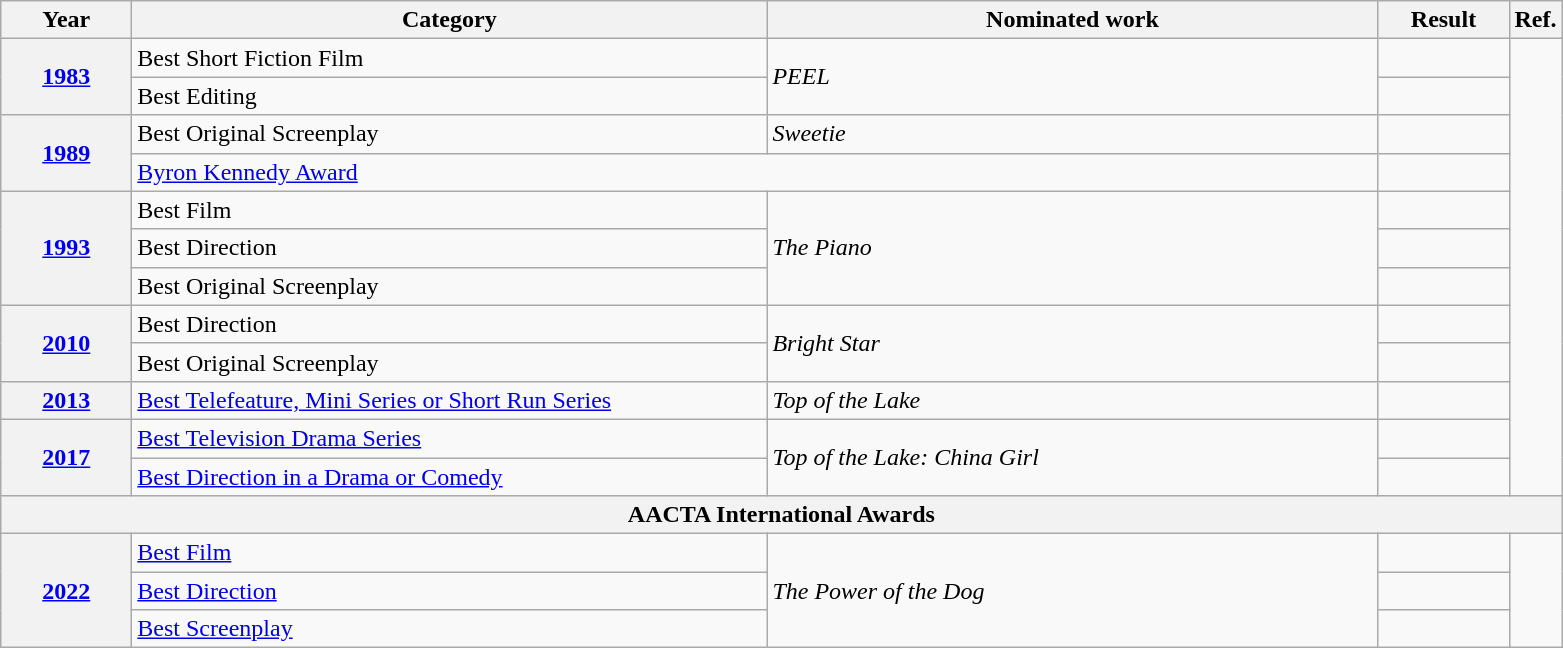<table class=wikitable>
<tr>
<th scope="col" style="width:5em;">Year</th>
<th scope="col" style="width:26em;">Category</th>
<th scope="col" style="width:25em;">Nominated work</th>
<th scope="col" style="width:5em;">Result</th>
<th>Ref.</th>
</tr>
<tr>
<th scope="row" rowspan="2"><a href='#'>1983</a></th>
<td>Best Short Fiction Film</td>
<td rowspan="2"><em>PEEL</em></td>
<td></td>
<td rowspan="12"></td>
</tr>
<tr>
<td>Best Editing</td>
<td></td>
</tr>
<tr>
<th scope="row" rowspan="2"><a href='#'>1989</a></th>
<td>Best Original Screenplay</td>
<td rowspan="1"><em>Sweetie</em></td>
<td></td>
</tr>
<tr>
<td colspan=2><a href='#'>Byron Kennedy Award</a></td>
<td></td>
</tr>
<tr>
<th scope="row" rowspan="3"><a href='#'>1993</a></th>
<td>Best Film</td>
<td rowspan="3"><em>The Piano</em></td>
<td></td>
</tr>
<tr>
<td>Best Direction</td>
<td></td>
</tr>
<tr>
<td>Best Original Screenplay</td>
<td></td>
</tr>
<tr>
<th scope="row" rowspan="2"><a href='#'>2010</a></th>
<td>Best Direction</td>
<td rowspan="2"><em>Bright Star</em></td>
<td></td>
</tr>
<tr>
<td>Best Original Screenplay</td>
<td></td>
</tr>
<tr>
<th scope="row" rowspan="1"><a href='#'>2013</a></th>
<td><a href='#'>Best Telefeature, Mini Series or Short Run Series</a></td>
<td rowspan="1"><em>Top of the Lake</em></td>
<td></td>
</tr>
<tr>
<th scope="row" rowspan="2"><a href='#'>2017</a></th>
<td><a href='#'>Best Television Drama Series</a></td>
<td rowspan="2"><em>Top of the Lake: China Girl</em></td>
<td></td>
</tr>
<tr>
<td><a href='#'>Best Direction in a Drama or Comedy</a></td>
<td></td>
</tr>
<tr>
<th colspan=5>AACTA International Awards</th>
</tr>
<tr>
<th scope="row", rowspan="3"><a href='#'>2022</a></th>
<td><a href='#'>Best Film</a></td>
<td rowspan="3"><em>The Power of the Dog</em></td>
<td></td>
<td rowspan="3"></td>
</tr>
<tr>
<td><a href='#'>Best Direction</a></td>
<td></td>
</tr>
<tr>
<td><a href='#'>Best Screenplay</a></td>
<td></td>
</tr>
</table>
